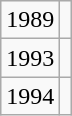<table class="wikitable">
<tr>
<td>1989</td>
<td></td>
</tr>
<tr>
<td>1993</td>
<td></td>
</tr>
<tr>
<td>1994</td>
<td></td>
</tr>
</table>
